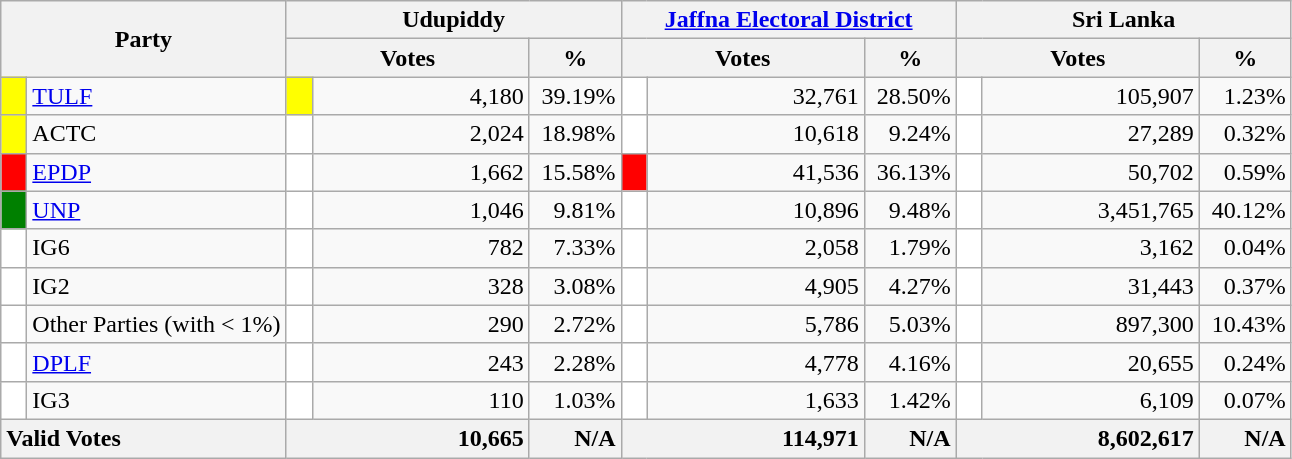<table class="wikitable">
<tr>
<th colspan="2" width="144px"rowspan="2">Party</th>
<th colspan="3" width="216px">Udupiddy</th>
<th colspan="3" width="216px"><a href='#'>Jaffna Electoral District</a></th>
<th colspan="3" width="216px">Sri Lanka</th>
</tr>
<tr>
<th colspan="2" width="144px">Votes</th>
<th>%</th>
<th colspan="2" width="144px">Votes</th>
<th>%</th>
<th colspan="2" width="144px">Votes</th>
<th>%</th>
</tr>
<tr>
<td style="background-color:yellow;" width="10px"></td>
<td style="text-align:left;"><a href='#'>TULF</a></td>
<td style="background-color:yellow;" width="10px"></td>
<td style="text-align:right;">4,180</td>
<td style="text-align:right;">39.19%</td>
<td style="background-color:white;" width="10px"></td>
<td style="text-align:right;">32,761</td>
<td style="text-align:right;">28.50%</td>
<td style="background-color:white;" width="10px"></td>
<td style="text-align:right;">105,907</td>
<td style="text-align:right;">1.23%</td>
</tr>
<tr>
<td style="background-color:yellow;" width="10px"></td>
<td style="text-align:left;">ACTC</td>
<td style="background-color:white;" width="10px"></td>
<td style="text-align:right;">2,024</td>
<td style="text-align:right;">18.98%</td>
<td style="background-color:white;" width="10px"></td>
<td style="text-align:right;">10,618</td>
<td style="text-align:right;">9.24%</td>
<td style="background-color:white;" width="10px"></td>
<td style="text-align:right;">27,289</td>
<td style="text-align:right;">0.32%</td>
</tr>
<tr>
<td style="background-color:red;" width="10px"></td>
<td style="text-align:left;"><a href='#'>EPDP</a></td>
<td style="background-color:white;" width="10px"></td>
<td style="text-align:right;">1,662</td>
<td style="text-align:right;">15.58%</td>
<td style="background-color:red;" width="10px"></td>
<td style="text-align:right;">41,536</td>
<td style="text-align:right;">36.13%</td>
<td style="background-color:white;" width="10px"></td>
<td style="text-align:right;">50,702</td>
<td style="text-align:right;">0.59%</td>
</tr>
<tr>
<td style="background-color:green;" width="10px"></td>
<td style="text-align:left;"><a href='#'>UNP</a></td>
<td style="background-color:white;" width="10px"></td>
<td style="text-align:right;">1,046</td>
<td style="text-align:right;">9.81%</td>
<td style="background-color:white;" width="10px"></td>
<td style="text-align:right;">10,896</td>
<td style="text-align:right;">9.48%</td>
<td style="background-color:white;" width="10px"></td>
<td style="text-align:right;">3,451,765</td>
<td style="text-align:right;">40.12%</td>
</tr>
<tr>
<td style="background-color:white;" width="10px"></td>
<td style="text-align:left;">IG6</td>
<td style="background-color:white;" width="10px"></td>
<td style="text-align:right;">782</td>
<td style="text-align:right;">7.33%</td>
<td style="background-color:white;" width="10px"></td>
<td style="text-align:right;">2,058</td>
<td style="text-align:right;">1.79%</td>
<td style="background-color:white;" width="10px"></td>
<td style="text-align:right;">3,162</td>
<td style="text-align:right;">0.04%</td>
</tr>
<tr>
<td style="background-color:white;" width="10px"></td>
<td style="text-align:left;">IG2</td>
<td style="background-color:white;" width="10px"></td>
<td style="text-align:right;">328</td>
<td style="text-align:right;">3.08%</td>
<td style="background-color:white;" width="10px"></td>
<td style="text-align:right;">4,905</td>
<td style="text-align:right;">4.27%</td>
<td style="background-color:white;" width="10px"></td>
<td style="text-align:right;">31,443</td>
<td style="text-align:right;">0.37%</td>
</tr>
<tr>
<td style="background-color:white;" width="10px"></td>
<td style="text-align:left;">Other Parties (with < 1%)</td>
<td style="background-color:white;" width="10px"></td>
<td style="text-align:right;">290</td>
<td style="text-align:right;">2.72%</td>
<td style="background-color:white;" width="10px"></td>
<td style="text-align:right;">5,786</td>
<td style="text-align:right;">5.03%</td>
<td style="background-color:white;" width="10px"></td>
<td style="text-align:right;">897,300</td>
<td style="text-align:right;">10.43%</td>
</tr>
<tr>
<td style="background-color:white;" width="10px"></td>
<td style="text-align:left;"><a href='#'>DPLF</a></td>
<td style="background-color:white;" width="10px"></td>
<td style="text-align:right;">243</td>
<td style="text-align:right;">2.28%</td>
<td style="background-color:white;" width="10px"></td>
<td style="text-align:right;">4,778</td>
<td style="text-align:right;">4.16%</td>
<td style="background-color:white;" width="10px"></td>
<td style="text-align:right;">20,655</td>
<td style="text-align:right;">0.24%</td>
</tr>
<tr>
<td style="background-color:white;" width="10px"></td>
<td style="text-align:left;">IG3</td>
<td style="background-color:white;" width="10px"></td>
<td style="text-align:right;">110</td>
<td style="text-align:right;">1.03%</td>
<td style="background-color:white;" width="10px"></td>
<td style="text-align:right;">1,633</td>
<td style="text-align:right;">1.42%</td>
<td style="background-color:white;" width="10px"></td>
<td style="text-align:right;">6,109</td>
<td style="text-align:right;">0.07%</td>
</tr>
<tr>
<th colspan="2" width="144px"style="text-align:left;">Valid Votes</th>
<th style="text-align:right;"colspan="2" width="144px">10,665</th>
<th style="text-align:right;">N/A</th>
<th style="text-align:right;"colspan="2" width="144px">114,971</th>
<th style="text-align:right;">N/A</th>
<th style="text-align:right;"colspan="2" width="144px">8,602,617</th>
<th style="text-align:right;">N/A</th>
</tr>
</table>
